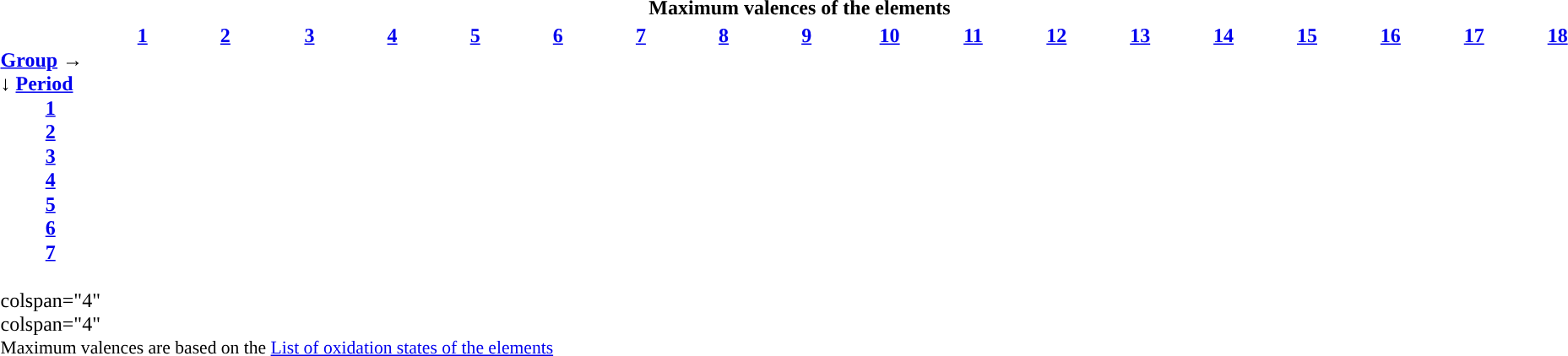<table class="mw-collapsible" width=100%; cellpadding="0" cellspacing="1" style="background:">
<tr>
<th colspan=20 style="padding:0.2em 0.5em; background:">Maximum valences of the elements</th>
</tr>
<tr style="background:">
<th></th>
<th style="width: 5.5%"><a href='#'>1</a></th>
<th style="width: 5.5%"><a href='#'>2</a></th>
<td></td>
<th style="width: 5.5%"><a href='#'>3</a></th>
<th style="width: 5.5%"><a href='#'>4</a></th>
<th style="width: 5.5%"><a href='#'>5</a></th>
<th style="width: 5.5%"><a href='#'>6</a></th>
<th style="width: 5.5%"><a href='#'>7</a></th>
<th style="width: 5.5%"><a href='#'>8</a></th>
<th style="width: 5.5%"><a href='#'>9</a></th>
<th style="width: 5.5%"><a href='#'>10</a></th>
<th style="width: 5.5%"><a href='#'>11</a></th>
<th style="width: 5.5%"><a href='#'>12</a></th>
<th style="width: 5.5%"><a href='#'>13</a></th>
<th style="width: 5.5%"><a href='#'>14</a></th>
<th style="width: 5.5%"><a href='#'>15</a></th>
<th style="width: 5.5%"><a href='#'>16</a></th>
<th style="width: 5.5%"><a href='#'>17</a></th>
<th style="width: 5.5%"><a href='#'>18</a></th>
</tr>
<tr>
<th colspan=3 style="text-align:left;"><a href='#'>Group</a> →</th>
</tr>
<tr>
<th colspan=3 style="text-align:left;">↓ <a href='#'>Period</a></th>
</tr>
<tr>
<th><a href='#'>1</a></th>
<td></td>
<td colspan="17"></td>
<td></td>
</tr>
<tr>
<th><a href='#'>2</a></th>
<td></td>
<td></td>
<td colspan="11"></td>
<td></td>
<td></td>
<td></td>
<td></td>
<td></td>
<td></td>
</tr>
<tr>
<th><a href='#'>3</a></th>
<td></td>
<td></td>
<td colspan="11"></td>
<td></td>
<td></td>
<td></td>
<td></td>
<td></td>
<td></td>
</tr>
<tr>
<th><a href='#'>4</a></th>
<td></td>
<td></td>
<td></td>
<td></td>
<td></td>
<td></td>
<td></td>
<td></td>
<td></td>
<td></td>
<td></td>
<td></td>
<td></td>
<td></td>
<td></td>
<td></td>
<td></td>
<td></td>
<td></td>
</tr>
<tr>
<th><a href='#'>5</a></th>
<td></td>
<td></td>
<td></td>
<td></td>
<td></td>
<td></td>
<td></td>
<td></td>
<td></td>
<td></td>
<td></td>
<td></td>
<td></td>
<td></td>
<td></td>
<td></td>
<td></td>
<td></td>
<td></td>
</tr>
<tr>
<th><a href='#'>6</a></th>
<td></td>
<td></td>
<td></td>
<td></td>
<td></td>
<td></td>
<td></td>
<td></td>
<td></td>
<td></td>
<td></td>
<td></td>
<td></td>
<td></td>
<td></td>
<td></td>
<td></td>
<td></td>
<td></td>
</tr>
<tr>
<th><a href='#'>7</a></th>
<td></td>
<td></td>
<td></td>
<td></td>
<td></td>
<td></td>
<td></td>
<td></td>
<td></td>
<td></td>
<td></td>
<td></td>
<td></td>
<td></td>
<td></td>
<td></td>
<td></td>
<td></td>
<td></td>
</tr>
<tr>
<td colspan="22"> </td>
</tr>
<tr>
<td>colspan="4" </td>
<td></td>
<td></td>
<td></td>
<td></td>
<td></td>
<td></td>
<td></td>
<td></td>
<td></td>
<td></td>
<td></td>
<td></td>
<td></td>
<td></td>
<td></td>
</tr>
<tr>
<td>colspan="4" </td>
<td></td>
<td></td>
<td></td>
<td></td>
<td></td>
<td></td>
<td></td>
<td></td>
<td></td>
<td></td>
<td></td>
<td></td>
<td></td>
<td></td>
</tr>
<tr>
<td colspan=20 style="font-size:90%;">Maximum valences are based on the <a href='#'>List of oxidation states of the elements</a></td>
</tr>
<tr>
<td colspan=20><br></td>
</tr>
</table>
